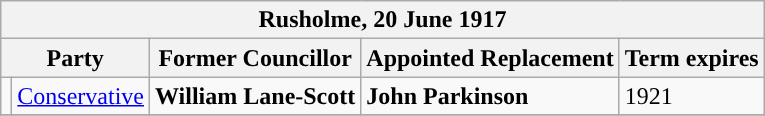<table class="wikitable">
<tr>
<th colspan="5"><strong>Rusholme, 20 June 1917</strong></th>
</tr>
<tr>
<th colspan="2">Party</th>
<th>Former Councillor</th>
<th>Appointed Replacement</th>
<th>Term expires</th>
</tr>
<tr>
<td style="background-color:"></td>
<td><a href='#'>Conservative</a></td>
<td><strong>William Lane-Scott</strong></td>
<td><strong>John Parkinson</strong></td>
<td>1921</td>
</tr>
<tr>
</tr>
</table>
